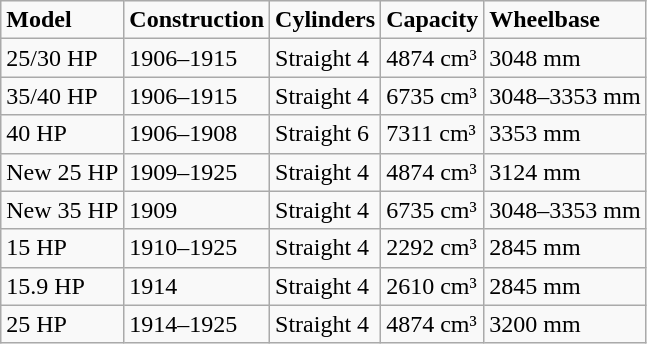<table class="wikitable">
<tr>
<td><strong>Model</strong></td>
<td><strong>Construction</strong></td>
<td><strong>Cylinders</strong></td>
<td><strong>Capacity</strong></td>
<td><strong>Wheelbase</strong></td>
</tr>
<tr>
<td>25/30 HP</td>
<td>1906–1915</td>
<td>Straight 4</td>
<td>4874 cm³</td>
<td>3048 mm</td>
</tr>
<tr>
<td>35/40 HP</td>
<td>1906–1915</td>
<td>Straight 4</td>
<td>6735 cm³</td>
<td>3048–3353 mm</td>
</tr>
<tr>
<td>40 HP</td>
<td>1906–1908</td>
<td>Straight 6</td>
<td>7311 cm³</td>
<td>3353 mm</td>
</tr>
<tr>
<td>New 25 HP</td>
<td>1909–1925</td>
<td>Straight 4</td>
<td>4874 cm³</td>
<td>3124 mm</td>
</tr>
<tr>
<td>New 35 HP</td>
<td>1909</td>
<td>Straight 4</td>
<td>6735 cm³</td>
<td>3048–3353 mm</td>
</tr>
<tr>
<td>15 HP</td>
<td>1910–1925</td>
<td>Straight 4</td>
<td>2292 cm³</td>
<td>2845 mm</td>
</tr>
<tr>
<td>15.9 HP</td>
<td>1914</td>
<td>Straight 4</td>
<td>2610 cm³</td>
<td>2845 mm</td>
</tr>
<tr>
<td>25 HP</td>
<td>1914–1925</td>
<td>Straight 4</td>
<td>4874 cm³</td>
<td>3200 mm</td>
</tr>
</table>
